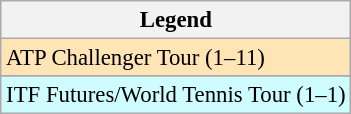<table class="wikitable" style="font-size:95%">
<tr>
<th>Legend</th>
</tr>
<tr bgcolor="moccasin">
<td>ATP Challenger Tour (1–11)</td>
</tr>
<tr>
</tr>
<tr bgcolor="#cffcff">
<td>ITF Futures/World Tennis Tour (1–1)</td>
</tr>
</table>
